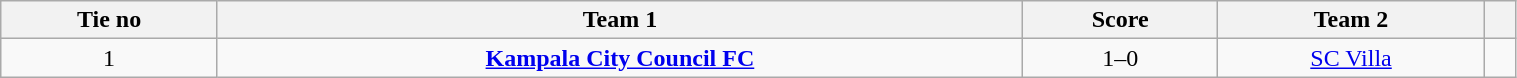<table class="wikitable" style="text-align:center; width:80%; font-size:100%">
<tr>
<th style= width="80px">Tie no</th>
<th style= width="300px">Team 1</th>
<th style= width="80px">Score</th>
<th style= width="300px">Team 2</th>
<th style= width="300px"></th>
</tr>
<tr>
<td>1</td>
<td><strong><a href='#'>Kampala City Council FC</a></strong></td>
<td>1–0</td>
<td><a href='#'>SC Villa</a></td>
<td></td>
</tr>
</table>
